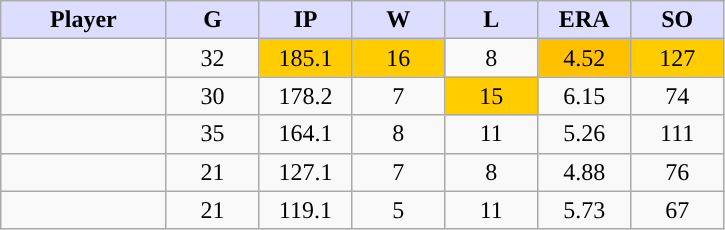<table class="wikitable sortable">
<tr>
<th style="background:#ddf; width:16%;">Player</th>
<th style="background:#ddf; width:9%;">G</th>
<th style="background:#ddf; width:9%;">IP</th>
<th style="background:#ddf; width:9%;">W</th>
<th style="background:#ddf; width:9%;">L</th>
<th style="background:#ddf; width:9%;">ERA</th>
<th style="background:#ddf; width:9%;">SO</th>
</tr>
<tr style="text-align:center;">
<td></td>
<td>32</td>
<td bgcolor="#FFCC00">185.1</td>
<td bgcolor="#FFCC00">16</td>
<td>8</td>
<td bgcolor='#FFCC00"'>4.52</td>
<td bgcolor="#FFCC00">127</td>
</tr>
<tr style="text-align:center;">
<td></td>
<td>30</td>
<td>178.2</td>
<td>7</td>
<td bgcolor="#FFCC00">15</td>
<td>6.15</td>
<td>74</td>
</tr>
<tr style="text-align:center;">
<td></td>
<td>35</td>
<td>164.1</td>
<td>8</td>
<td>11</td>
<td>5.26</td>
<td>111</td>
</tr>
<tr style="text-align:center;">
<td></td>
<td>21</td>
<td>127.1</td>
<td>7</td>
<td>8</td>
<td>4.88</td>
<td>76</td>
</tr>
<tr style="text-align:center;">
<td></td>
<td>21</td>
<td>119.1</td>
<td>5</td>
<td>11</td>
<td>5.73</td>
<td>67</td>
</tr>
</table>
